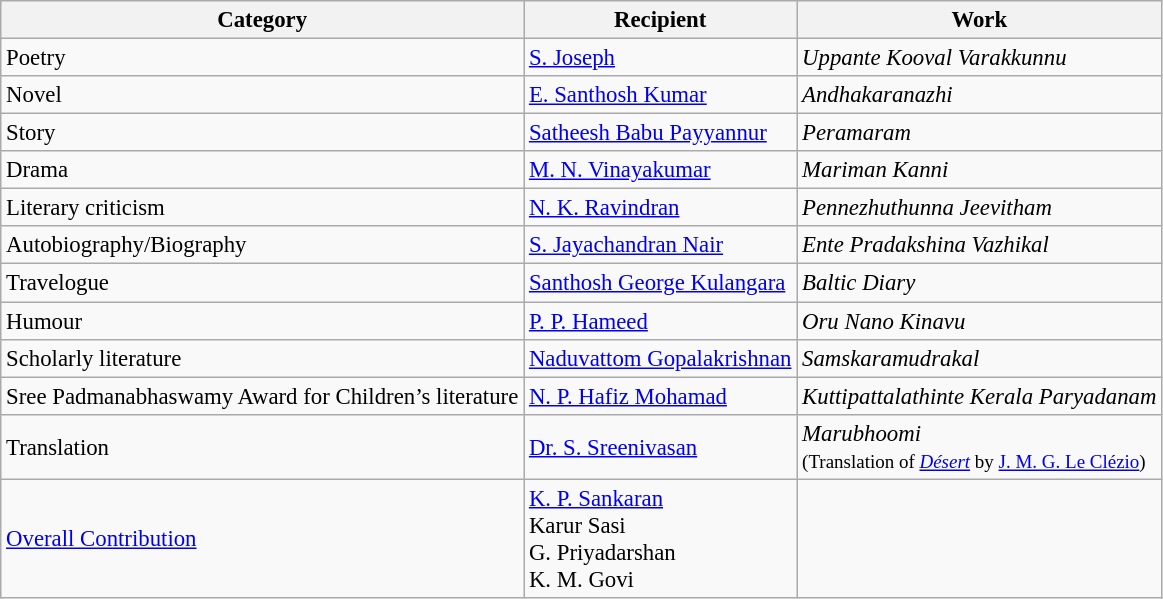<table class="wikitable" style="font-size:95%;">
<tr>
<th>Category</th>
<th>Recipient</th>
<th>Work</th>
</tr>
<tr>
<td>Poetry</td>
<td><a href='#'>S. Joseph</a></td>
<td><em>Uppante Kooval Varakkunnu</em></td>
</tr>
<tr>
<td>Novel</td>
<td><a href='#'>E. Santhosh Kumar</a></td>
<td><em>Andhakaranazhi</em></td>
</tr>
<tr>
<td>Story</td>
<td><a href='#'>Satheesh Babu Payyannur</a></td>
<td><em>Peramaram</em></td>
</tr>
<tr>
<td>Drama</td>
<td><a href='#'>M. N. Vinayakumar</a></td>
<td><em>Mariman Kanni</em></td>
</tr>
<tr>
<td>Literary criticism</td>
<td><a href='#'>N. K. Ravindran</a></td>
<td><em>Pennezhuthunna Jeevitham</em></td>
</tr>
<tr>
<td>Autobiography/Biography</td>
<td><a href='#'>S. Jayachandran Nair</a></td>
<td><em>Ente Pradakshina Vazhikal</em></td>
</tr>
<tr>
<td>Travelogue</td>
<td><a href='#'>Santhosh George Kulangara</a></td>
<td><em>Baltic Diary</em></td>
</tr>
<tr>
<td>Humour</td>
<td><a href='#'>P. P. Hameed</a></td>
<td><em>Oru Nano Kinavu</em></td>
</tr>
<tr>
<td>Scholarly literature</td>
<td><a href='#'>Naduvattom Gopalakrishnan</a></td>
<td><em>Samskaramudrakal</em></td>
</tr>
<tr>
<td>Sree Padmanabhaswamy Award for Children’s literature</td>
<td><a href='#'>N. P. Hafiz Mohamad</a></td>
<td><em>Kuttipattalathinte Kerala Paryadanam</em></td>
</tr>
<tr>
<td>Translation</td>
<td><a href='#'>Dr. S. Sreenivasan</a></td>
<td><em>Marubhoomi</em><br><small>(Translation of <em><a href='#'>Désert</a></em> by <a href='#'>J. M. G. Le Clézio</a>)</small></td>
</tr>
<tr>
<td><a href='#'>Overall Contribution</a></td>
<td><a href='#'>K. P. Sankaran</a><br>Karur Sasi<br>G. Priyadarshan<br>K. M. Govi</td>
<td></td>
</tr>
</table>
